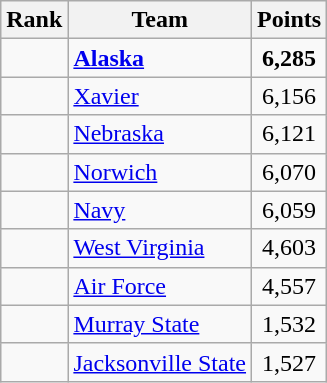<table class="wikitable sortable" style="text-align:center">
<tr>
<th>Rank</th>
<th>Team</th>
<th>Points</th>
</tr>
<tr>
<td></td>
<td align=left><strong><a href='#'>Alaska</a></strong></td>
<td><strong>6,285</strong></td>
</tr>
<tr>
<td></td>
<td align=left><a href='#'>Xavier</a></td>
<td>6,156</td>
</tr>
<tr>
<td></td>
<td align=left><a href='#'>Nebraska</a></td>
<td>6,121</td>
</tr>
<tr>
<td></td>
<td align=left><a href='#'>Norwich</a></td>
<td>6,070</td>
</tr>
<tr>
<td></td>
<td align=left><a href='#'>Navy</a></td>
<td>6,059</td>
</tr>
<tr>
<td></td>
<td align=left><a href='#'>West Virginia</a></td>
<td>4,603</td>
</tr>
<tr>
<td></td>
<td align=left><a href='#'>Air Force</a></td>
<td>4,557</td>
</tr>
<tr>
<td></td>
<td align=left><a href='#'>Murray State</a></td>
<td>1,532</td>
</tr>
<tr>
<td></td>
<td align=left><a href='#'>Jacksonville State</a></td>
<td>1,527</td>
</tr>
</table>
